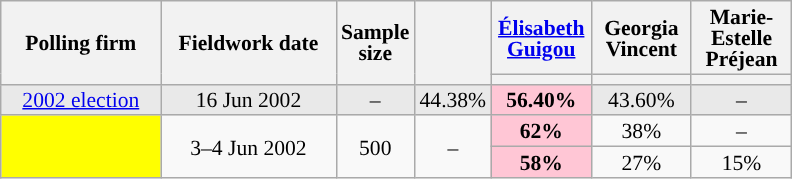<table class="wikitable sortable" style="text-align:center;font-size:90%;line-height:14px;">
<tr style="height:40px;">
<th style="width:100px;" rowspan="2">Polling firm</th>
<th style="width:110px;" rowspan="2">Fieldwork date</th>
<th style="width:35px;" rowspan="2">Sample<br>size</th>
<th style="width:30px;" rowspan="2"></th>
<th class="unsortable" style="width:60px;"><a href='#'>Élisabeth Guigou</a><br></th>
<th class="unsortable" style="width:60px;">Georgia Vincent<br></th>
<th class="unsortable" style="width:60px;">Marie-Estelle Préjean<br></th>
</tr>
<tr>
<th style="background:"></th>
<th style="background:"></th>
<th style="background:"></th>
</tr>
<tr style="background:#E9E9E9;">
<td><a href='#'>2002 election</a></td>
<td data-sort-value="2002-06-16">16 Jun 2002</td>
<td>–</td>
<td>44.38%</td>
<td style="background:#FFC6D5;"><strong>56.40%</strong></td>
<td>43.60%</td>
<td>–</td>
</tr>
<tr>
<td rowspan="2" style="background:yellow;"></td>
<td rowspan="2" data-sort-value="2002-06-04">3–4 Jun 2002</td>
<td rowspan="2">500</td>
<td rowspan="2">–</td>
<td style="background:#FFC6D5;"><strong>62%</strong></td>
<td>38%</td>
<td>–</td>
</tr>
<tr>
<td style="background:#FFC6D5;"><strong>58%</strong></td>
<td>27%</td>
<td>15%</td>
</tr>
</table>
